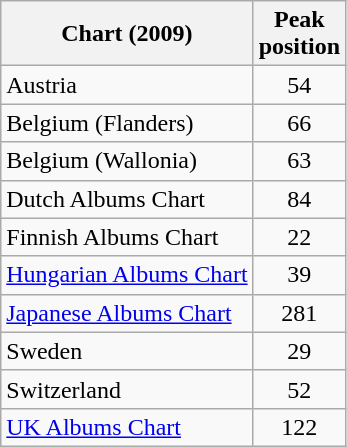<table class="wikitable sortable">
<tr>
<th align="left">Chart (2009)</th>
<th align="left">Peak<br>position</th>
</tr>
<tr>
<td align="left">Austria</td>
<td align="center">54</td>
</tr>
<tr>
<td align="left">Belgium (Flanders)</td>
<td align="center">66</td>
</tr>
<tr>
<td align="left">Belgium (Wallonia)</td>
<td align="center">63</td>
</tr>
<tr>
<td align="left">Dutch Albums Chart</td>
<td align="center">84</td>
</tr>
<tr>
<td align="left">Finnish Albums Chart</td>
<td align="center">22</td>
</tr>
<tr>
<td align="left"><a href='#'>Hungarian Albums Chart</a></td>
<td align="center">39</td>
</tr>
<tr>
<td align="left"><a href='#'>Japanese Albums Chart</a></td>
<td align="center">281</td>
</tr>
<tr>
<td align="left">Sweden</td>
<td align="center">29</td>
</tr>
<tr>
<td align="left">Switzerland</td>
<td align="center">52</td>
</tr>
<tr>
<td align="left"><a href='#'>UK Albums Chart</a></td>
<td align="center">122</td>
</tr>
</table>
